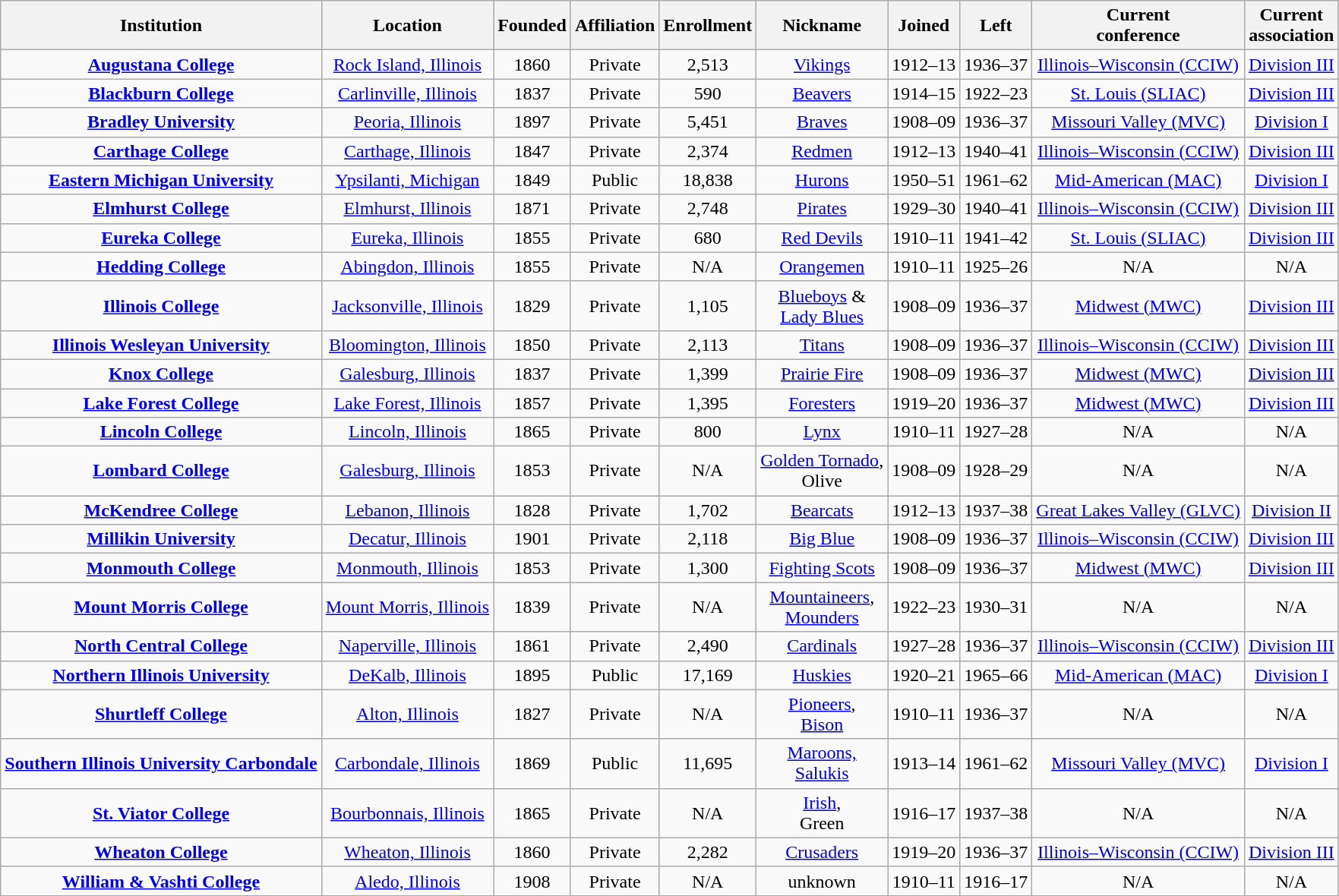<table class="wikitable sortable" style="text-align:center">
<tr>
<th>Institution</th>
<th>Location</th>
<th>Founded</th>
<th>Affiliation</th>
<th>Enrollment</th>
<th>Nickname</th>
<th>Joined</th>
<th>Left</th>
<th>Current<br>conference</th>
<th>Current<br>association</th>
</tr>
<tr>
<td><strong><a href='#'>Augustana College</a></strong></td>
<td><a href='#'>Rock Island, Illinois</a></td>
<td>1860</td>
<td>Private</td>
<td>2,513</td>
<td><a href='#'>Vikings</a></td>
<td>1912–13</td>
<td>1936–37</td>
<td><a href='#'>Illinois–Wisconsin (CCIW)</a></td>
<td><a href='#'>Division III</a></td>
</tr>
<tr>
<td><strong><a href='#'>Blackburn College</a></strong></td>
<td><a href='#'>Carlinville, Illinois</a></td>
<td>1837</td>
<td>Private</td>
<td>590</td>
<td><a href='#'>Beavers</a></td>
<td>1914–15</td>
<td>1922–23</td>
<td><a href='#'>St. Louis (SLIAC)</a></td>
<td><a href='#'>Division III</a></td>
</tr>
<tr>
<td><strong><a href='#'>Bradley University</a></strong></td>
<td><a href='#'>Peoria, Illinois</a></td>
<td>1897</td>
<td>Private</td>
<td>5,451</td>
<td><a href='#'>Braves</a></td>
<td>1908–09</td>
<td>1936–37</td>
<td><a href='#'>Missouri Valley (MVC)</a></td>
<td><a href='#'>Division I</a></td>
</tr>
<tr>
<td><strong><a href='#'>Carthage College</a></strong></td>
<td><a href='#'>Carthage, Illinois</a></td>
<td>1847</td>
<td>Private</td>
<td>2,374</td>
<td><a href='#'>Redmen</a></td>
<td>1912–13</td>
<td>1940–41</td>
<td><a href='#'>Illinois–Wisconsin (CCIW)</a></td>
<td><a href='#'>Division III</a></td>
</tr>
<tr>
<td><strong><a href='#'>Eastern Michigan University</a></strong></td>
<td><a href='#'>Ypsilanti, Michigan</a></td>
<td>1849</td>
<td>Public</td>
<td>18,838</td>
<td><a href='#'>Hurons</a></td>
<td>1950–51</td>
<td>1961–62</td>
<td><a href='#'>Mid-American (MAC)</a></td>
<td><a href='#'>Division I</a></td>
</tr>
<tr>
<td><strong><a href='#'>Elmhurst College</a></strong></td>
<td><a href='#'>Elmhurst, Illinois</a></td>
<td>1871</td>
<td>Private</td>
<td>2,748</td>
<td><a href='#'>Pirates</a></td>
<td>1929–30</td>
<td>1940–41</td>
<td><a href='#'>Illinois–Wisconsin (CCIW)</a></td>
<td><a href='#'>Division III</a></td>
</tr>
<tr>
<td><strong><a href='#'>Eureka College</a></strong></td>
<td><a href='#'>Eureka, Illinois</a></td>
<td>1855</td>
<td>Private</td>
<td>680</td>
<td><a href='#'>Red Devils</a></td>
<td>1910–11</td>
<td>1941–42</td>
<td><a href='#'>St. Louis (SLIAC)</a></td>
<td><a href='#'>Division III</a></td>
</tr>
<tr>
<td><strong><a href='#'>Hedding College</a></strong></td>
<td><a href='#'>Abingdon, Illinois</a></td>
<td>1855</td>
<td>Private</td>
<td>N/A</td>
<td><a href='#'>Orangemen</a></td>
<td>1910–11</td>
<td>1925–26</td>
<td>N/A</td>
<td>N/A</td>
</tr>
<tr>
<td><strong><a href='#'>Illinois College</a></strong></td>
<td><a href='#'>Jacksonville, Illinois</a></td>
<td>1829</td>
<td>Private</td>
<td>1,105</td>
<td><a href='#'>Blueboys</a> &<br><a href='#'>Lady Blues</a></td>
<td>1908–09</td>
<td>1936–37</td>
<td><a href='#'>Midwest (MWC)</a></td>
<td><a href='#'>Division III</a></td>
</tr>
<tr>
<td><strong><a href='#'>Illinois Wesleyan University</a></strong></td>
<td><a href='#'>Bloomington, Illinois</a></td>
<td>1850</td>
<td>Private</td>
<td>2,113</td>
<td><a href='#'>Titans</a></td>
<td>1908–09</td>
<td>1936–37</td>
<td><a href='#'>Illinois–Wisconsin (CCIW)</a></td>
<td><a href='#'>Division III</a></td>
</tr>
<tr>
<td><strong><a href='#'>Knox College</a></strong></td>
<td><a href='#'>Galesburg, Illinois</a></td>
<td>1837</td>
<td>Private</td>
<td>1,399</td>
<td><a href='#'>Prairie Fire</a></td>
<td>1908–09</td>
<td>1936–37</td>
<td><a href='#'>Midwest (MWC)</a></td>
<td><a href='#'>Division III</a></td>
</tr>
<tr>
<td><strong><a href='#'>Lake Forest College</a></strong></td>
<td><a href='#'>Lake Forest, Illinois</a></td>
<td>1857</td>
<td>Private</td>
<td>1,395</td>
<td><a href='#'>Foresters</a></td>
<td>1919–20</td>
<td>1936–37</td>
<td><a href='#'>Midwest (MWC)</a></td>
<td><a href='#'>Division III</a></td>
</tr>
<tr>
<td><strong><a href='#'>Lincoln College</a></strong></td>
<td><a href='#'>Lincoln, Illinois</a></td>
<td>1865</td>
<td>Private</td>
<td>800</td>
<td><a href='#'>Lynx</a></td>
<td>1910–11</td>
<td>1927–28</td>
<td>N/A</td>
<td>N/A</td>
</tr>
<tr>
<td><strong><a href='#'>Lombard College</a></strong></td>
<td><a href='#'>Galesburg, Illinois</a></td>
<td>1853</td>
<td>Private</td>
<td>N/A</td>
<td><a href='#'>Golden Tornado</a>,<br>Olive</td>
<td>1908–09</td>
<td>1928–29</td>
<td>N/A</td>
<td>N/A</td>
</tr>
<tr>
<td><strong><a href='#'>McKendree College</a></strong></td>
<td><a href='#'>Lebanon, Illinois</a></td>
<td>1828</td>
<td>Private</td>
<td>1,702</td>
<td><a href='#'>Bearcats</a></td>
<td>1912–13</td>
<td>1937–38</td>
<td><a href='#'>Great Lakes Valley (GLVC)</a></td>
<td><a href='#'>Division II</a></td>
</tr>
<tr>
<td><strong><a href='#'>Millikin University</a></strong></td>
<td><a href='#'>Decatur, Illinois</a></td>
<td>1901</td>
<td>Private</td>
<td>2,118</td>
<td><a href='#'>Big Blue</a></td>
<td>1908–09</td>
<td>1936–37</td>
<td><a href='#'>Illinois–Wisconsin (CCIW)</a></td>
<td><a href='#'>Division III</a></td>
</tr>
<tr>
<td><strong><a href='#'>Monmouth College</a></strong></td>
<td><a href='#'>Monmouth, Illinois</a></td>
<td>1853</td>
<td>Private</td>
<td>1,300</td>
<td><a href='#'>Fighting Scots</a></td>
<td>1908–09</td>
<td>1936–37</td>
<td><a href='#'>Midwest (MWC)</a></td>
<td><a href='#'>Division III</a></td>
</tr>
<tr>
<td><strong><a href='#'>Mount Morris College</a></strong></td>
<td><a href='#'>Mount Morris, Illinois</a></td>
<td>1839</td>
<td>Private</td>
<td>N/A</td>
<td><a href='#'>Mountaineers</a>,<br><a href='#'>Mounders</a></td>
<td>1922–23</td>
<td>1930–31</td>
<td>N/A</td>
<td>N/A</td>
</tr>
<tr>
<td><strong><a href='#'>North Central College</a></strong></td>
<td><a href='#'>Naperville, Illinois</a></td>
<td>1861</td>
<td>Private</td>
<td>2,490</td>
<td><a href='#'>Cardinals</a></td>
<td>1927–28</td>
<td>1936–37</td>
<td><a href='#'>Illinois–Wisconsin (CCIW)</a></td>
<td><a href='#'>Division III</a></td>
</tr>
<tr>
<td><strong><a href='#'>Northern Illinois University</a></strong></td>
<td><a href='#'>DeKalb, Illinois</a></td>
<td>1895</td>
<td>Public</td>
<td>17,169</td>
<td><a href='#'>Huskies</a></td>
<td>1920–21</td>
<td>1965–66</td>
<td><a href='#'>Mid-American (MAC)</a></td>
<td><a href='#'>Division I</a></td>
</tr>
<tr>
<td><strong><a href='#'>Shurtleff College</a></strong></td>
<td><a href='#'>Alton, Illinois</a></td>
<td>1827</td>
<td>Private</td>
<td>N/A</td>
<td><a href='#'>Pioneers</a>,<br><a href='#'>Bison</a></td>
<td>1910–11</td>
<td>1936–37</td>
<td>N/A</td>
<td>N/A</td>
</tr>
<tr>
<td><strong><a href='#'>Southern Illinois University Carbondale</a></strong></td>
<td><a href='#'>Carbondale, Illinois</a></td>
<td>1869</td>
<td>Public</td>
<td>11,695</td>
<td><a href='#'>Maroons,<br>Salukis</a></td>
<td>1913–14</td>
<td>1961–62</td>
<td><a href='#'>Missouri Valley (MVC)</a></td>
<td><a href='#'>Division I</a></td>
</tr>
<tr>
<td><strong><a href='#'>St. Viator College</a></strong></td>
<td><a href='#'>Bourbonnais, Illinois</a></td>
<td>1865</td>
<td>Private</td>
<td>N/A</td>
<td><a href='#'>Irish</a>,<br>Green</td>
<td>1916–17</td>
<td>1937–38</td>
<td>N/A</td>
<td>N/A</td>
</tr>
<tr>
<td><strong><a href='#'>Wheaton College</a></strong></td>
<td><a href='#'>Wheaton, Illinois</a></td>
<td>1860</td>
<td>Private</td>
<td>2,282</td>
<td><a href='#'>Crusaders</a></td>
<td>1919–20</td>
<td>1936–37</td>
<td><a href='#'>Illinois–Wisconsin (CCIW)</a></td>
<td><a href='#'>Division III</a></td>
</tr>
<tr>
<td><strong><a href='#'>William & Vashti College</a></strong></td>
<td><a href='#'>Aledo, Illinois</a></td>
<td>1908</td>
<td>Private</td>
<td>N/A</td>
<td>unknown</td>
<td>1910–11</td>
<td>1916–17</td>
<td>N/A</td>
<td>N/A</td>
</tr>
</table>
